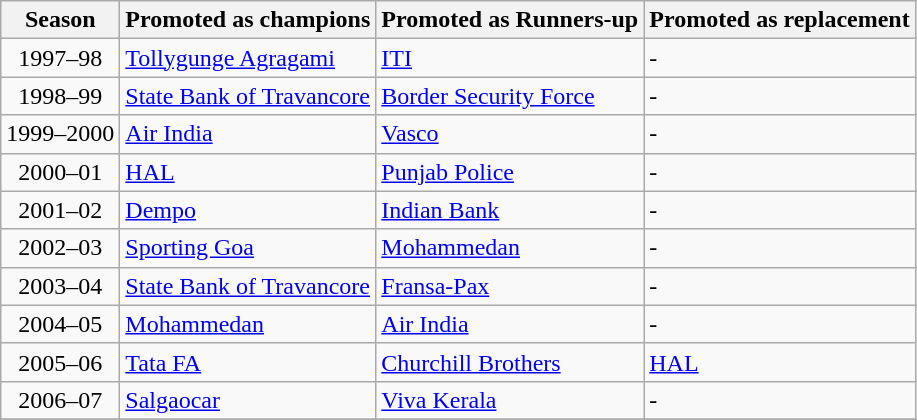<table class="wikitable">
<tr>
<th>Season</th>
<th>Promoted as champions</th>
<th>Promoted as Runners-up</th>
<th>Promoted as replacement</th>
</tr>
<tr>
<td align=center>1997–98</td>
<td><a href='#'>Tollygunge Agragami</a></td>
<td><a href='#'>ITI</a></td>
<td>-</td>
</tr>
<tr>
<td align=center>1998–99</td>
<td><a href='#'>State Bank of Travancore</a></td>
<td><a href='#'>Border Security Force</a></td>
<td>-</td>
</tr>
<tr>
<td align=center>1999–2000</td>
<td><a href='#'>Air India</a></td>
<td><a href='#'>Vasco</a></td>
<td>-</td>
</tr>
<tr>
<td align=center>2000–01</td>
<td><a href='#'>HAL</a></td>
<td><a href='#'>Punjab Police</a></td>
<td>-</td>
</tr>
<tr>
<td align=center>2001–02</td>
<td><a href='#'>Dempo</a></td>
<td><a href='#'>Indian Bank</a></td>
<td>-</td>
</tr>
<tr>
<td align=center>2002–03</td>
<td><a href='#'>Sporting Goa</a></td>
<td><a href='#'>Mohammedan</a></td>
<td>-</td>
</tr>
<tr>
<td align=center>2003–04</td>
<td><a href='#'>State Bank of Travancore</a></td>
<td><a href='#'>Fransa-Pax</a></td>
<td>-</td>
</tr>
<tr>
<td align=center>2004–05</td>
<td><a href='#'>Mohammedan</a></td>
<td><a href='#'>Air India</a></td>
<td>-</td>
</tr>
<tr>
<td align=center>2005–06</td>
<td><a href='#'>Tata FA</a></td>
<td><a href='#'>Churchill Brothers</a></td>
<td><a href='#'>HAL</a></td>
</tr>
<tr>
<td align=center>2006–07</td>
<td><a href='#'>Salgaocar</a></td>
<td><a href='#'>Viva Kerala</a></td>
<td>-</td>
</tr>
<tr>
</tr>
</table>
